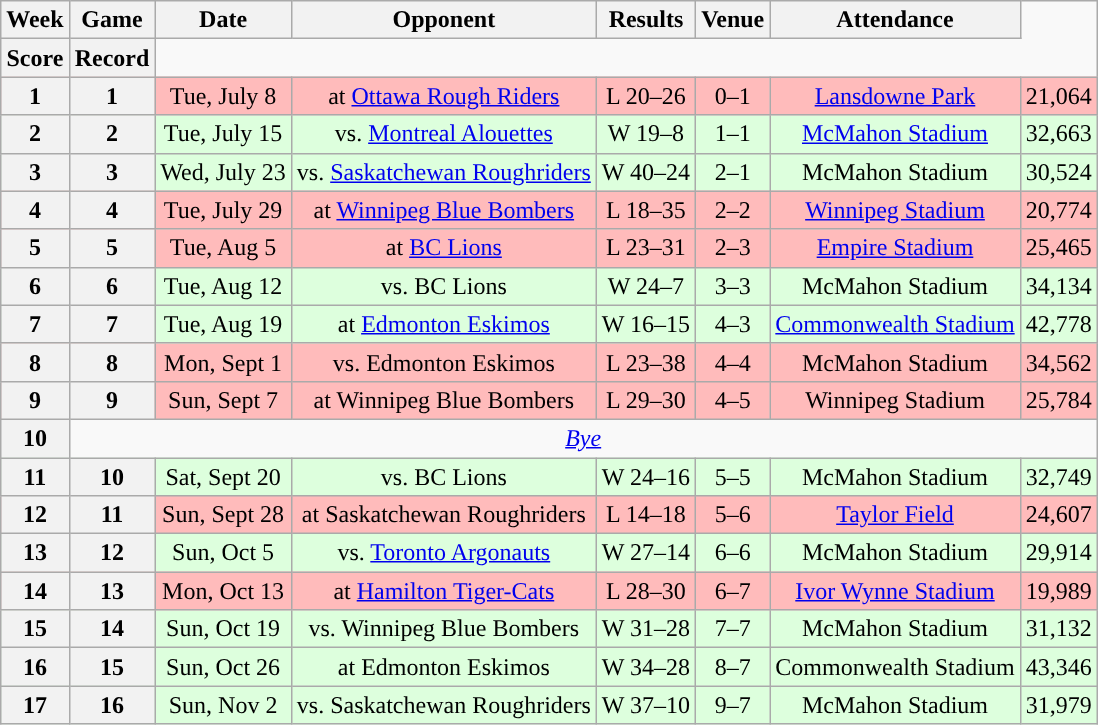<table class="wikitable" style="text-align:center">
<tr>
<th>Week</th>
<th>Game</th>
<th>Date</th>
<th>Opponent</th>
<th>Results</th>
<th>Venue</th>
<th>Attendance</th>
</tr>
<tr>
<th>Score</th>
<th>Record</th>
</tr>
<tr style="background:#ffbbbb">
<th>1</th>
<th>1</th>
<td>Tue, July 8</td>
<td>at <a href='#'>Ottawa Rough Riders</a></td>
<td>L 20–26</td>
<td>0–1</td>
<td><a href='#'>Lansdowne Park</a></td>
<td>21,064</td>
</tr>
<tr style="background:#ddffdd">
<th>2</th>
<th>2</th>
<td>Tue, July 15</td>
<td>vs. <a href='#'>Montreal Alouettes</a></td>
<td>W 19–8</td>
<td>1–1</td>
<td><a href='#'>McMahon Stadium</a></td>
<td>32,663</td>
</tr>
<tr style="background:#ddffdd">
<th>3</th>
<th>3</th>
<td>Wed, July 23</td>
<td>vs. <a href='#'>Saskatchewan Roughriders</a></td>
<td>W 40–24</td>
<td>2–1</td>
<td>McMahon Stadium</td>
<td>30,524</td>
</tr>
<tr style="background:#ffbbbb">
<th>4</th>
<th>4</th>
<td>Tue, July 29</td>
<td>at <a href='#'>Winnipeg Blue Bombers</a></td>
<td>L 18–35</td>
<td>2–2</td>
<td><a href='#'>Winnipeg Stadium</a></td>
<td>20,774</td>
</tr>
<tr style="background:#ffbbbb">
<th>5</th>
<th>5</th>
<td>Tue, Aug 5</td>
<td>at <a href='#'>BC Lions</a></td>
<td>L 23–31</td>
<td>2–3</td>
<td><a href='#'>Empire Stadium</a></td>
<td>25,465</td>
</tr>
<tr style="background:#ddffdd">
<th>6</th>
<th>6</th>
<td>Tue, Aug 12</td>
<td>vs. BC Lions</td>
<td>W 24–7</td>
<td>3–3</td>
<td>McMahon Stadium</td>
<td>34,134</td>
</tr>
<tr style="background:#ddffdd">
<th>7</th>
<th>7</th>
<td>Tue, Aug 19</td>
<td>at <a href='#'>Edmonton Eskimos</a></td>
<td>W 16–15</td>
<td>4–3</td>
<td><a href='#'>Commonwealth Stadium</a></td>
<td>42,778</td>
</tr>
<tr style="background:#ffbbbb">
<th>8</th>
<th>8</th>
<td>Mon, Sept 1</td>
<td>vs. Edmonton Eskimos</td>
<td>L 23–38</td>
<td>4–4</td>
<td>McMahon Stadium</td>
<td>34,562</td>
</tr>
<tr style="background:#ffbbbb">
<th>9</th>
<th>9</th>
<td>Sun, Sept 7</td>
<td>at Winnipeg Blue Bombers</td>
<td>L 29–30</td>
<td>4–5</td>
<td>Winnipeg Stadium</td>
<td>25,784</td>
</tr>
<tr>
<th>10</th>
<td colspan=7><em><a href='#'>Bye</a></em></td>
</tr>
<tr style="background:#ddffdd">
<th>11</th>
<th>10</th>
<td>Sat, Sept 20</td>
<td>vs. BC Lions</td>
<td>W 24–16</td>
<td>5–5</td>
<td>McMahon Stadium</td>
<td>32,749</td>
</tr>
<tr style="background:#ffbbbb">
<th>12</th>
<th>11</th>
<td>Sun, Sept 28</td>
<td>at Saskatchewan Roughriders</td>
<td>L 14–18</td>
<td>5–6</td>
<td><a href='#'>Taylor Field</a></td>
<td>24,607</td>
</tr>
<tr style="background:#ddffdd">
<th>13</th>
<th>12</th>
<td>Sun, Oct 5</td>
<td>vs. <a href='#'>Toronto Argonauts</a></td>
<td>W 27–14</td>
<td>6–6</td>
<td>McMahon Stadium</td>
<td>29,914</td>
</tr>
<tr style="background:#ffbbbb">
<th>14</th>
<th>13</th>
<td>Mon, Oct 13</td>
<td>at <a href='#'>Hamilton Tiger-Cats</a></td>
<td>L 28–30</td>
<td>6–7</td>
<td><a href='#'>Ivor Wynne Stadium</a></td>
<td>19,989</td>
</tr>
<tr style="background:#ddffdd">
<th>15</th>
<th>14</th>
<td>Sun, Oct 19</td>
<td>vs. Winnipeg Blue Bombers</td>
<td>W 31–28</td>
<td>7–7</td>
<td>McMahon Stadium</td>
<td>31,132</td>
</tr>
<tr style="background:#ddffdd">
<th>16</th>
<th>15</th>
<td>Sun, Oct 26</td>
<td>at Edmonton Eskimos</td>
<td>W 34–28</td>
<td>8–7</td>
<td>Commonwealth Stadium</td>
<td>43,346</td>
</tr>
<tr style="background:#ddffdd">
<th>17</th>
<th>16</th>
<td>Sun, Nov 2</td>
<td>vs. Saskatchewan Roughriders</td>
<td>W 37–10</td>
<td>9–7</td>
<td>McMahon Stadium</td>
<td>31,979</td>
</tr>
</table>
